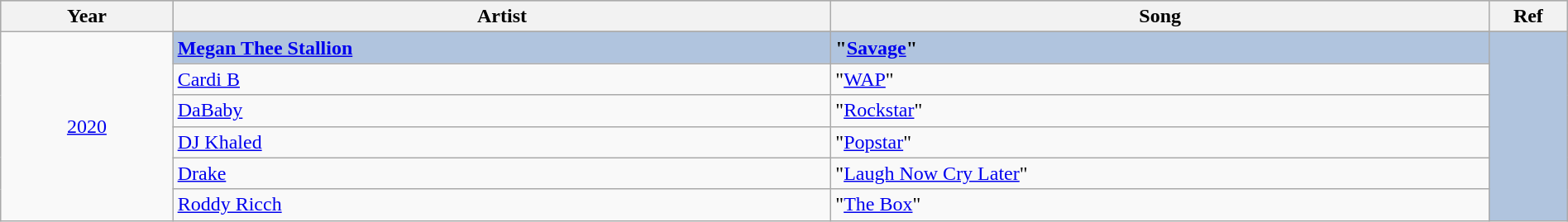<table class="wikitable" style="width:100%;">
<tr style="background:#bebebe;">
<th style="width:11%;">Year</th>
<th style="width:42%;">Artist</th>
<th style="width:42%;">Song</th>
<th style="width:5%;">Ref</th>
</tr>
<tr>
<td rowspan="7" align="center"><a href='#'>2020</a></td>
</tr>
<tr style="background:#B0C4DE">
<td><strong><a href='#'>Megan Thee Stallion</a></strong></td>
<td><strong>"<a href='#'>Savage</a>"</strong></td>
<td rowspan="6" align="center"></td>
</tr>
<tr>
<td><a href='#'>Cardi B</a> </td>
<td>"<a href='#'>WAP</a>"</td>
</tr>
<tr>
<td><a href='#'>DaBaby</a> </td>
<td>"<a href='#'>Rockstar</a>"</td>
</tr>
<tr>
<td><a href='#'>DJ Khaled</a> </td>
<td>"<a href='#'>Popstar</a>"</td>
</tr>
<tr>
<td><a href='#'>Drake</a> </td>
<td>"<a href='#'>Laugh Now Cry Later</a>"</td>
</tr>
<tr>
<td><a href='#'>Roddy Ricch</a></td>
<td>"<a href='#'>The Box</a>"</td>
</tr>
</table>
